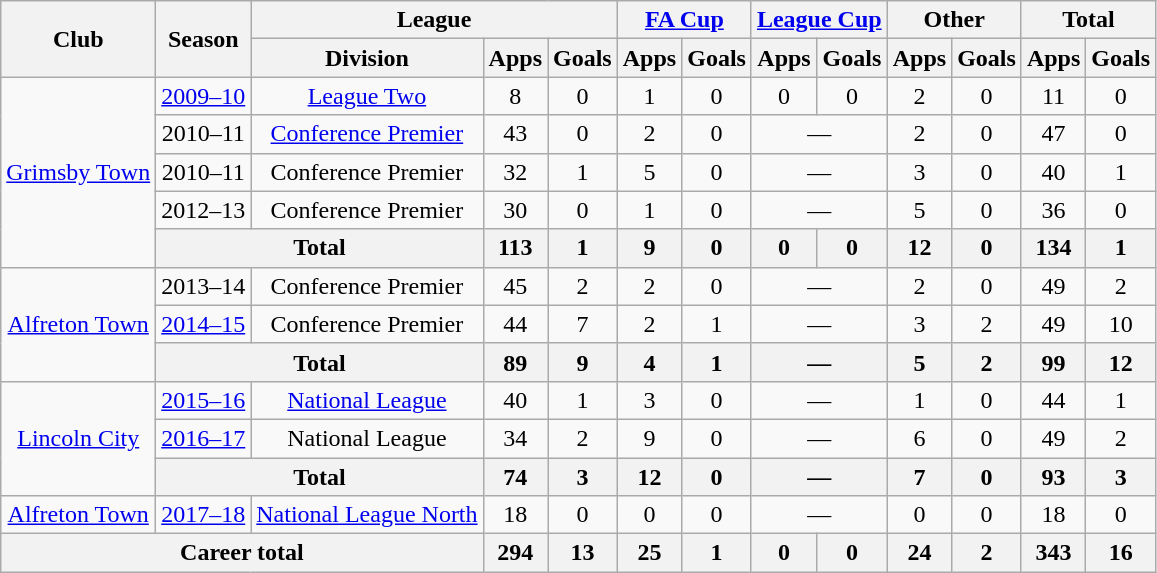<table class="wikitable" style="text-align: center">
<tr>
<th rowspan=2>Club</th>
<th rowspan=2>Season</th>
<th colspan=3>League</th>
<th colspan=2><a href='#'>FA Cup</a></th>
<th colspan=2><a href='#'>League Cup</a></th>
<th colspan=2>Other</th>
<th colspan=3>Total</th>
</tr>
<tr>
<th>Division</th>
<th>Apps</th>
<th>Goals</th>
<th>Apps</th>
<th>Goals</th>
<th>Apps</th>
<th>Goals</th>
<th>Apps</th>
<th>Goals</th>
<th>Apps</th>
<th>Goals</th>
</tr>
<tr>
<td rowspan=5><a href='#'>Grimsby Town</a></td>
<td><a href='#'>2009–10</a></td>
<td><a href='#'>League Two</a></td>
<td>8</td>
<td>0</td>
<td>1</td>
<td>0</td>
<td>0</td>
<td>0</td>
<td>2</td>
<td>0</td>
<td>11</td>
<td>0</td>
</tr>
<tr>
<td>2010–11</td>
<td><a href='#'>Conference Premier</a></td>
<td>43</td>
<td>0</td>
<td>2</td>
<td>0</td>
<td colspan=2>—</td>
<td>2</td>
<td>0</td>
<td>47</td>
<td>0</td>
</tr>
<tr>
<td>2010–11</td>
<td>Conference Premier</td>
<td>32</td>
<td>1</td>
<td>5</td>
<td>0</td>
<td colspan=2>—</td>
<td>3</td>
<td>0</td>
<td>40</td>
<td>1</td>
</tr>
<tr>
<td>2012–13</td>
<td>Conference Premier</td>
<td>30</td>
<td>0</td>
<td>1</td>
<td>0</td>
<td colspan=2>—</td>
<td>5</td>
<td>0</td>
<td>36</td>
<td>0</td>
</tr>
<tr>
<th colspan=2>Total</th>
<th>113</th>
<th>1</th>
<th>9</th>
<th>0</th>
<th>0</th>
<th>0</th>
<th>12</th>
<th>0</th>
<th>134</th>
<th>1</th>
</tr>
<tr>
<td rowspan=3><a href='#'>Alfreton Town</a></td>
<td>2013–14</td>
<td>Conference Premier</td>
<td>45</td>
<td>2</td>
<td>2</td>
<td>0</td>
<td colspan=2>—</td>
<td>2</td>
<td>0</td>
<td>49</td>
<td>2</td>
</tr>
<tr>
<td><a href='#'>2014–15</a></td>
<td>Conference Premier</td>
<td>44</td>
<td>7</td>
<td>2</td>
<td>1</td>
<td colspan=2>—</td>
<td>3</td>
<td>2</td>
<td>49</td>
<td>10</td>
</tr>
<tr>
<th colspan=2>Total</th>
<th>89</th>
<th>9</th>
<th>4</th>
<th>1</th>
<th colspan=2>—</th>
<th>5</th>
<th>2</th>
<th>99</th>
<th>12</th>
</tr>
<tr>
<td rowspan=3><a href='#'>Lincoln City</a></td>
<td><a href='#'>2015–16</a></td>
<td><a href='#'>National League</a></td>
<td>40</td>
<td>1</td>
<td>3</td>
<td>0</td>
<td colspan=2>—</td>
<td>1</td>
<td>0</td>
<td>44</td>
<td>1</td>
</tr>
<tr>
<td><a href='#'>2016–17</a></td>
<td>National League</td>
<td>34</td>
<td>2</td>
<td>9</td>
<td>0</td>
<td colspan=2>—</td>
<td>6</td>
<td>0</td>
<td>49</td>
<td>2</td>
</tr>
<tr>
<th colspan=2>Total</th>
<th>74</th>
<th>3</th>
<th>12</th>
<th>0</th>
<th colspan=2>—</th>
<th>7</th>
<th>0</th>
<th>93</th>
<th>3</th>
</tr>
<tr>
<td><a href='#'>Alfreton Town</a></td>
<td><a href='#'>2017–18</a></td>
<td><a href='#'>National League North</a></td>
<td>18</td>
<td>0</td>
<td>0</td>
<td>0</td>
<td colspan="2">—</td>
<td>0</td>
<td>0</td>
<td>18</td>
<td>0</td>
</tr>
<tr>
<th colspan=3>Career total</th>
<th>294</th>
<th>13</th>
<th>25</th>
<th>1</th>
<th>0</th>
<th>0</th>
<th>24</th>
<th>2</th>
<th>343</th>
<th>16</th>
</tr>
</table>
